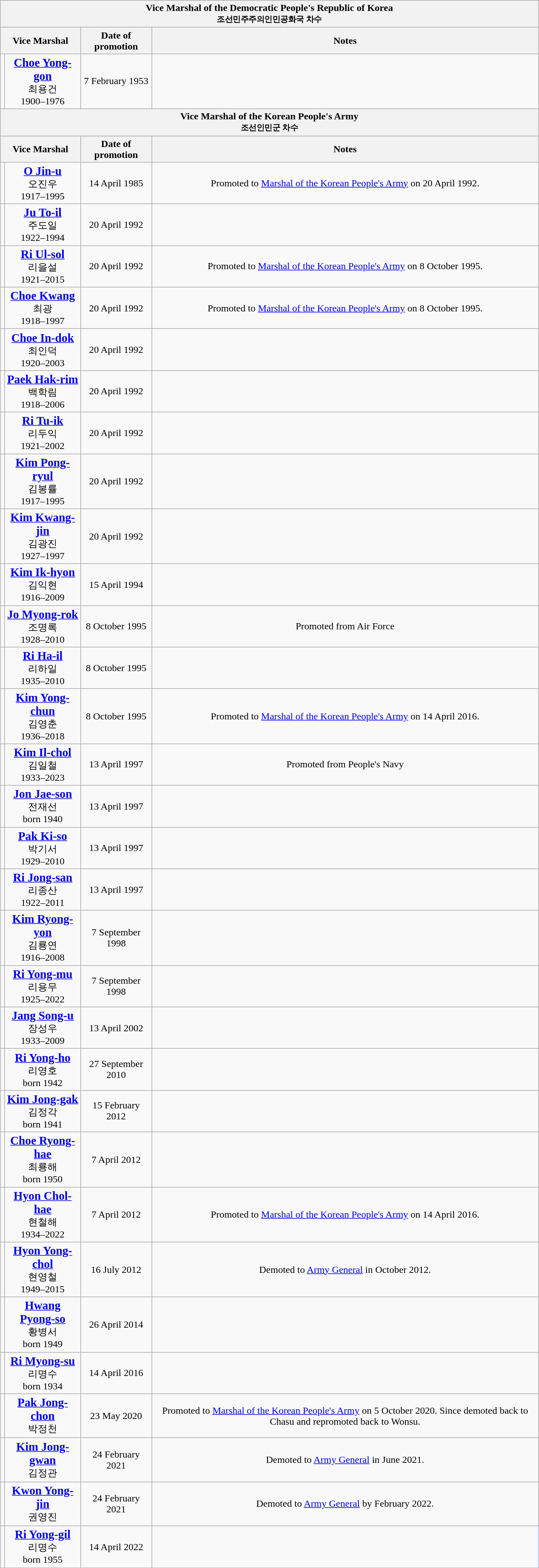<table class="wikitable" style="text-align:center; width:70%; border:1px #AAAAFF solid">
<tr>
<th colspan=4 align="center"><strong>Vice Marshal of the Democratic People's Republic of Korea</strong><br><small>조선민주주의인민공화국 차수</small></th>
</tr>
<tr style="background:#cccccc">
<th colspan=2>Vice Marshal</th>
<th colspan=1>Date of promotion</th>
<th colspan=1>Notes</th>
</tr>
<tr>
<td></td>
<td><strong><big><a href='#'>Choe Yong-gon</a></big></strong><br><span>최용건</span><br>1900–1976</td>
<td>7 February 1953</td>
<td></td>
</tr>
<tr>
<th colspan=4><strong>Vice Marshal of the Korean People's Army</strong><br><small>조선인민군 차수</small></th>
</tr>
<tr style="background:#cccccc">
<th colspan=2>Vice Marshal</th>
<th colspan=1>Date of promotion</th>
<th colspan=1>Notes</th>
</tr>
<tr>
<td></td>
<td><strong><big><a href='#'>O Jin-u</a></big></strong><br><span>오진우</span><br>1917–1995</td>
<td>14 April 1985</td>
<td>Promoted to <a href='#'>Marshal of the Korean People's Army</a> on 20 April 1992.</td>
</tr>
<tr>
<td></td>
<td><strong><big><a href='#'>Ju To-il</a></big></strong><br><span>주도일</span><br>1922–1994</td>
<td>20 April 1992</td>
<td></td>
</tr>
<tr>
<td></td>
<td><strong><big><a href='#'>Ri Ul-sol</a></big></strong><br><span>리을설</span><br>1921–2015</td>
<td>20 April 1992</td>
<td>Promoted to <a href='#'>Marshal of the Korean People's Army</a> on 8 October 1995.</td>
</tr>
<tr>
<td></td>
<td><strong><big><a href='#'>Choe Kwang</a></big></strong><br><span>최광</span><br>1918–1997</td>
<td>20 April 1992</td>
<td>Promoted to <a href='#'>Marshal of the Korean People's Army</a> on 8 October 1995.</td>
</tr>
<tr>
<td></td>
<td><strong><big><a href='#'>Choe In-dok</a></big></strong><br><span>최인덕</span><br>1920–2003</td>
<td>20 April 1992</td>
<td></td>
</tr>
<tr>
<td></td>
<td><strong><big><a href='#'>Paek Hak-rim</a></big></strong><br><span>백학림</span><br>1918–2006</td>
<td>20 April 1992</td>
<td></td>
</tr>
<tr>
<td></td>
<td><strong><big><a href='#'>Ri Tu-ik</a></big></strong><br><span>리두익</span><br>1921–2002</td>
<td>20 April 1992</td>
<td></td>
</tr>
<tr>
<td></td>
<td><strong><big><a href='#'>Kim Pong-ryul</a></big></strong><br><span>김봉률</span><br>1917–1995</td>
<td>20 April 1992</td>
<td></td>
</tr>
<tr>
<td></td>
<td><strong><big><a href='#'>Kim Kwang-jin</a></big></strong><br><span>김광진</span><br>1927–1997</td>
<td>20 April 1992</td>
<td></td>
</tr>
<tr>
<td></td>
<td><strong><big><a href='#'>Kim Ik-hyon</a></big></strong><br><span>김익현</span><br>1916–2009</td>
<td>15 April 1994</td>
<td></td>
</tr>
<tr>
<td></td>
<td><strong><big><a href='#'>Jo Myong-rok</a></big></strong><br><span>조명록</span><br>1928–2010</td>
<td>8 October 1995</td>
<td>Promoted from Air Force</td>
</tr>
<tr>
<td></td>
<td><strong><big><a href='#'>Ri Ha-il</a></big></strong><br><span>리하일</span><br>1935–2010</td>
<td>8 October 1995</td>
<td></td>
</tr>
<tr>
<td></td>
<td><strong><big><a href='#'>Kim Yong-chun</a></big></strong><br><span>김영춘</span><br>1936–2018</td>
<td>8 October 1995</td>
<td>Promoted to <a href='#'>Marshal of the Korean People's Army</a> on 14 April 2016.</td>
</tr>
<tr>
<td></td>
<td><strong><big><a href='#'>Kim Il-chol</a></big></strong><br><span>김일철</span><br>1933–2023</td>
<td>13 April 1997</td>
<td>Promoted from People's Navy</td>
</tr>
<tr>
<td></td>
<td><strong><big><a href='#'>Jon Jae-son</a></big></strong><br><span>전재선</span><br>born 1940</td>
<td>13 April 1997</td>
<td></td>
</tr>
<tr>
<td></td>
<td><strong><big><a href='#'>Pak Ki-so</a></big></strong><br><span>박기서</span><br>1929–2010</td>
<td>13 April 1997</td>
<td></td>
</tr>
<tr>
<td></td>
<td><strong><big><a href='#'>Ri Jong-san</a></big></strong><br><span>리종산</span><br>1922–2011</td>
<td>13 April 1997</td>
<td></td>
</tr>
<tr>
<td></td>
<td><strong><big><a href='#'>Kim Ryong-yon</a></big></strong><br><span>김룡연</span><br>1916–2008</td>
<td>7 September 1998</td>
<td></td>
</tr>
<tr>
<td></td>
<td><strong><big><a href='#'>Ri Yong-mu</a></big></strong><br><span>리용무</span><br>1925–2022</td>
<td>7 September 1998</td>
<td></td>
</tr>
<tr>
<td></td>
<td><strong><big><a href='#'>Jang Song-u</a></big></strong><br><span>장성우</span><br>1933–2009</td>
<td>13 April 2002</td>
<td></td>
</tr>
<tr>
<td></td>
<td><strong><big><a href='#'>Ri Yong-ho</a></big></strong><br><span>리영호</span><br>born 1942</td>
<td>27 September 2010</td>
<td></td>
</tr>
<tr>
<td></td>
<td><strong><big><a href='#'>Kim Jong-gak</a></big></strong><br><span>김정각</span><br>born 1941</td>
<td>15 February 2012</td>
<td></td>
</tr>
<tr>
<td></td>
<td><strong><big><a href='#'>Choe Ryong-hae</a></big></strong><br><span>최룡해</span><br>born 1950</td>
<td>7 April 2012</td>
<td></td>
</tr>
<tr>
<td></td>
<td><strong><big><a href='#'>Hyon Chol-hae</a></big></strong><br><span>현철해</span><br>1934–2022</td>
<td>7 April 2012</td>
<td>Promoted to <a href='#'>Marshal of the Korean People's Army</a> on 14 April 2016.</td>
</tr>
<tr>
<td></td>
<td><strong><big><a href='#'>Hyon Yong-chol</a></big></strong><br><span>현영철</span><br>1949–2015</td>
<td>16 July 2012</td>
<td>Demoted to <a href='#'>Army General</a> in October 2012.</td>
</tr>
<tr>
<td></td>
<td><strong><big><a href='#'>Hwang Pyong-so</a></big></strong><br><span>황병서</span><br>born 1949</td>
<td>26 April 2014</td>
<td></td>
</tr>
<tr>
<td></td>
<td><strong><big><a href='#'>Ri Myong-su</a></big></strong><br><span>리명수</span><br>born 1934</td>
<td>14 April 2016</td>
<td></td>
</tr>
<tr>
<td></td>
<td><strong><big><a href='#'>Pak Jong-chon</a></big></strong><br><span>박정천</span></td>
<td>23 May 2020</td>
<td>Promoted to <a href='#'>Marshal of the Korean People's Army</a> on 5 October 2020. Since demoted back to Chasu and repromoted back to Wonsu.</td>
</tr>
<tr>
<td></td>
<td><strong><big><a href='#'>Kim Jong-gwan</a></big></strong><br><span>김정관</span></td>
<td>24 February 2021</td>
<td>Demoted to <a href='#'>Army General</a> in June 2021.</td>
</tr>
<tr>
<td></td>
<td><strong><big><a href='#'>Kwon Yong-jin</a></big></strong><br><span>권영진</span></td>
<td>24 February 2021</td>
<td>Demoted to <a href='#'>Army General</a> by February 2022.</td>
</tr>
<tr>
<td></td>
<td><strong><big><a href='#'>Ri Yong-gil</a></big></strong><br><span>리명수</span><br>born 1955</td>
<td>14 April 2022</td>
</tr>
</table>
